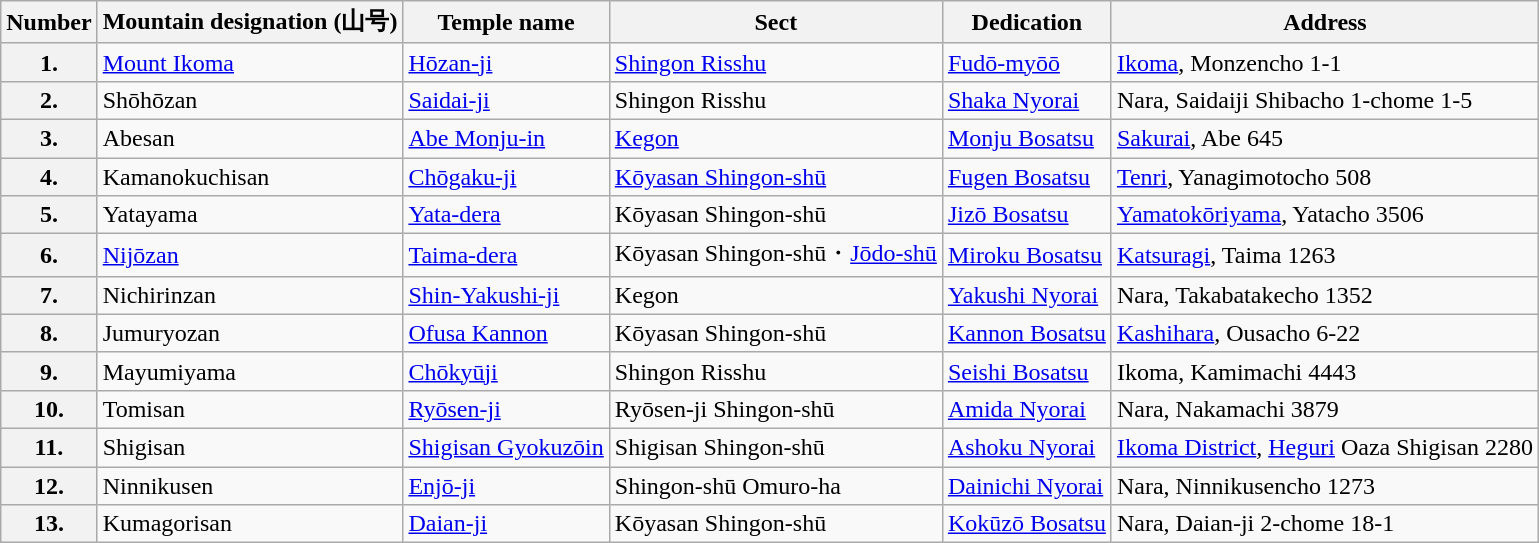<table class="wikitable">
<tr>
<th>Number</th>
<th>Mountain designation (山号)</th>
<th>Temple name</th>
<th>Sect</th>
<th>Dedication</th>
<th>Address</th>
</tr>
<tr>
<th>1.</th>
<td><a href='#'>Mount Ikoma</a></td>
<td><a href='#'>Hōzan-ji</a></td>
<td><a href='#'>Shingon Risshu</a></td>
<td><a href='#'>Fudō-myōō</a></td>
<td><a href='#'>Ikoma</a>, Monzencho 1-1</td>
</tr>
<tr>
<th>2.</th>
<td>Shōhōzan</td>
<td><a href='#'>Saidai-ji</a></td>
<td>Shingon Risshu</td>
<td><a href='#'>Shaka Nyorai</a></td>
<td>Nara, Saidaiji Shibacho 1-chome 1-5</td>
</tr>
<tr>
<th>3.</th>
<td>Abesan</td>
<td><a href='#'>Abe Monju-in</a></td>
<td><a href='#'>Kegon</a></td>
<td><a href='#'>Monju Bosatsu</a></td>
<td><a href='#'>Sakurai</a>, Abe 645</td>
</tr>
<tr>
<th>4.</th>
<td>Kamanokuchisan</td>
<td><a href='#'>Chōgaku-ji</a></td>
<td><a href='#'>Kōyasan Shingon-shū</a></td>
<td><a href='#'>Fugen Bosatsu</a></td>
<td><a href='#'>Tenri</a>, Yanagimotocho 508</td>
</tr>
<tr>
<th>5.</th>
<td>Yatayama</td>
<td><a href='#'>Yata-dera</a></td>
<td>Kōyasan Shingon-shū</td>
<td><a href='#'>Jizō Bosatsu</a></td>
<td><a href='#'>Yamatokōriyama</a>, Yatacho 3506</td>
</tr>
<tr>
<th>6.</th>
<td><a href='#'>Nijōzan</a></td>
<td><a href='#'>Taima-dera</a></td>
<td>Kōyasan Shingon-shū・<a href='#'>Jōdo-shū</a></td>
<td><a href='#'>Miroku Bosatsu</a></td>
<td><a href='#'>Katsuragi</a>, Taima 1263</td>
</tr>
<tr>
<th>7.</th>
<td>Nichirinzan</td>
<td><a href='#'>Shin-Yakushi-ji</a></td>
<td>Kegon</td>
<td><a href='#'>Yakushi Nyorai</a></td>
<td>Nara, Takabatakecho 1352</td>
</tr>
<tr>
<th>8.</th>
<td>Jumuryozan</td>
<td><a href='#'>Ofusa Kannon</a></td>
<td>Kōyasan Shingon-shū</td>
<td><a href='#'>Kannon Bosatsu</a></td>
<td><a href='#'>Kashihara</a>, Ousacho 6-22</td>
</tr>
<tr>
<th>9.</th>
<td>Mayumiyama</td>
<td><a href='#'>Chōkyūji</a></td>
<td>Shingon Risshu</td>
<td><a href='#'>Seishi Bosatsu</a></td>
<td>Ikoma, Kamimachi 4443</td>
</tr>
<tr>
<th>10.</th>
<td>Tomisan</td>
<td><a href='#'>Ryōsen-ji</a></td>
<td>Ryōsen-ji Shingon-shū</td>
<td><a href='#'>Amida Nyorai</a></td>
<td>Nara, Nakamachi 3879</td>
</tr>
<tr>
<th>11.</th>
<td>Shigisan</td>
<td><a href='#'>Shigisan Gyokuzōin</a></td>
<td>Shigisan Shingon-shū</td>
<td><a href='#'>Ashoku Nyorai</a></td>
<td><a href='#'>Ikoma District</a>, <a href='#'>Heguri</a> Oaza Shigisan 2280</td>
</tr>
<tr>
<th>12.</th>
<td>Ninnikusen</td>
<td><a href='#'>Enjō-ji</a></td>
<td>Shingon-shū Omuro-ha</td>
<td><a href='#'>Dainichi Nyorai</a></td>
<td>Nara, Ninnikusencho 1273</td>
</tr>
<tr>
<th>13.</th>
<td>Kumagorisan</td>
<td><a href='#'>Daian-ji</a></td>
<td>Kōyasan Shingon-shū</td>
<td><a href='#'>Kokūzō Bosatsu</a></td>
<td>Nara, Daian-ji 2-chome 18-1</td>
</tr>
</table>
